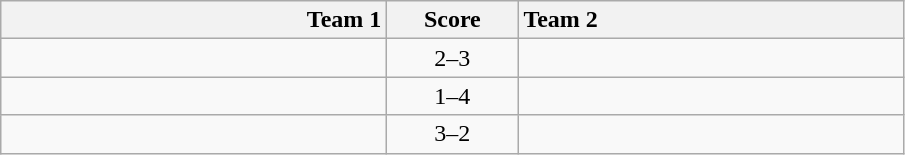<table class="wikitable" style="text-align: center">
<tr>
<th style="text-align: right" width=250>Team 1</th>
<th width="80">Score</th>
<th style="text-align: left" width=250>Team 2</th>
</tr>
<tr>
<td style="text-align: right"></td>
<td>2–3</td>
<td style="text-align: left"><strong></strong></td>
</tr>
<tr>
<td style="text-align: right"></td>
<td>1–4</td>
<td style="text-align: left"><strong></strong></td>
</tr>
<tr>
<td style="text-align: right"><strong></strong></td>
<td>3–2</td>
<td style="text-align: left"></td>
</tr>
</table>
